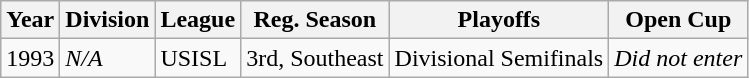<table class="wikitable">
<tr>
<th>Year</th>
<th>Division</th>
<th>League</th>
<th>Reg. Season</th>
<th>Playoffs</th>
<th>Open Cup</th>
</tr>
<tr>
<td>1993</td>
<td><em>N/A</em></td>
<td>USISL</td>
<td>3rd, Southeast</td>
<td>Divisional Semifinals</td>
<td><em>Did not enter</em></td>
</tr>
</table>
